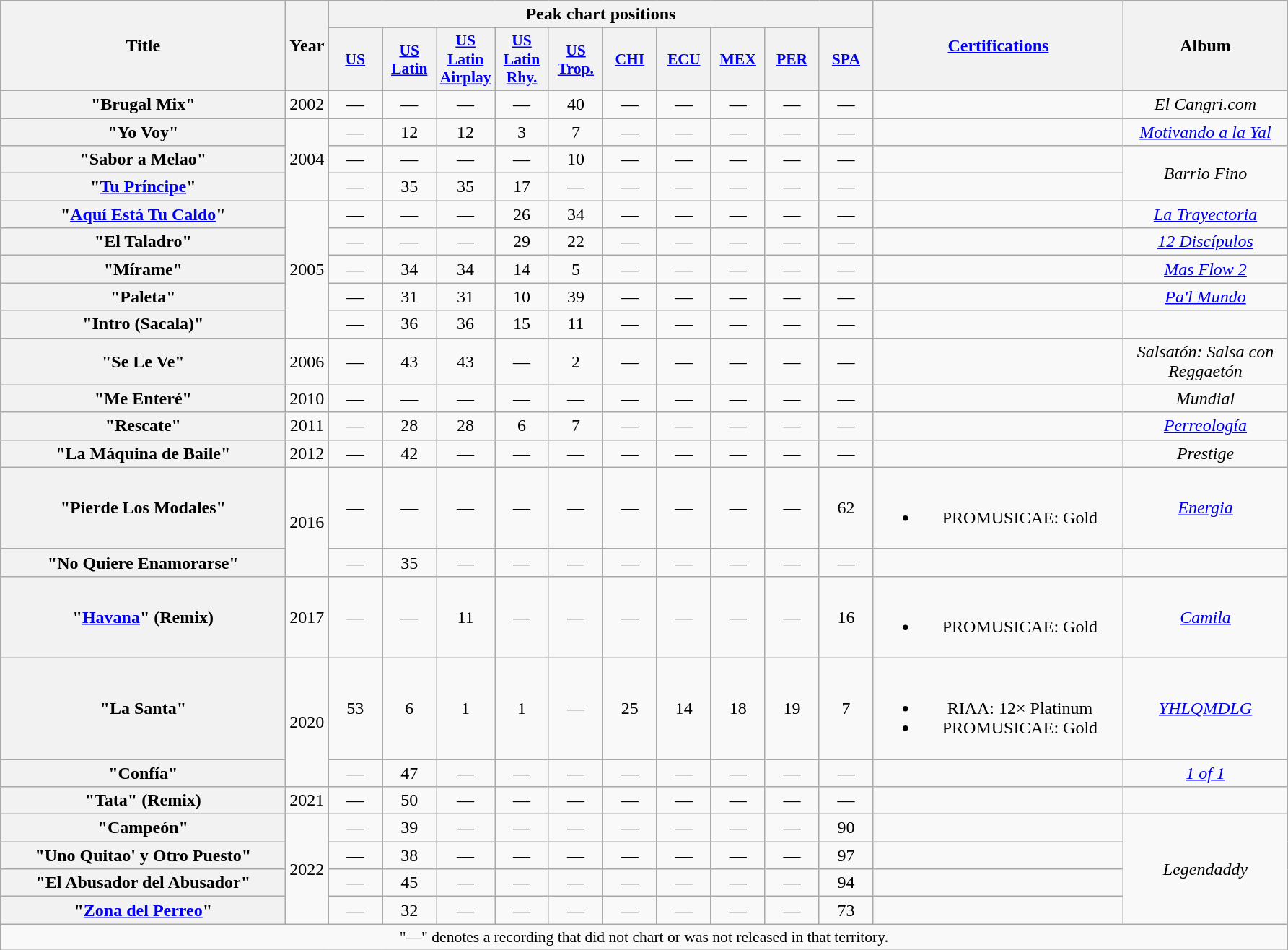<table class="wikitable plainrowheaders" style="text-align:center;">
<tr>
<th scope="col" rowspan="2" style="width:16em;">Title</th>
<th scope="col" rowspan="2" style="width:1em;">Year</th>
<th scope="col" colspan="10">Peak chart positions</th>
<th scope="col" rowspan="2" style="width:14em;"><a href='#'>Certifications</a></th>
<th scope="col" rowspan="2" style="width:9em;">Album</th>
</tr>
<tr>
<th scope="col" style="width:3em;font-size:90%;"><a href='#'>US</a><br></th>
<th scope="col" style="width:3em;font-size:90%;"><a href='#'>US<br>Latin</a><br></th>
<th scope="col" style="width:3em;font-size:90%;"><a href='#'>US<br>Latin<br>Airplay</a><br></th>
<th scope="col" style="width:3em;font-size:90%;"><a href='#'>US<br>Latin<br>Rhy.</a><br></th>
<th scope="col" style="width:3em;font-size:90%;"><a href='#'>US<br>Trop.</a><br></th>
<th scope="col" style="width:3em;font-size:90%;"><a href='#'>CHI</a><br></th>
<th scope="col" style="width:3em;font-size:90%;"><a href='#'>ECU</a><br></th>
<th scope="col" style="width:3em;font-size:90%;"><a href='#'>MEX</a><br></th>
<th scope="col" style="width:3em;font-size:90%;"><a href='#'>PER</a><br></th>
<th scope="col" style="width:3em;font-size:90%;"><a href='#'>SPA</a><br></th>
</tr>
<tr>
<th scope="row">"Brugal Mix"</th>
<td>2002</td>
<td>—</td>
<td>—</td>
<td>—</td>
<td>—</td>
<td>40</td>
<td>—</td>
<td>—</td>
<td>—</td>
<td>—</td>
<td>—</td>
<td></td>
<td><em>El Cangri.com</em></td>
</tr>
<tr>
<th scope="row">"Yo Voy"<br></th>
<td rowspan="3">2004</td>
<td>—</td>
<td>12</td>
<td>12</td>
<td>3</td>
<td>7</td>
<td>—</td>
<td>—</td>
<td>—</td>
<td>—</td>
<td>—</td>
<td></td>
<td><em><a href='#'>Motivando a la Yal</a></em></td>
</tr>
<tr>
<th scope="row">"Sabor a Melao"<br></th>
<td>—</td>
<td>—</td>
<td>—</td>
<td>—</td>
<td>10</td>
<td>—</td>
<td>—</td>
<td>—</td>
<td>—</td>
<td>—</td>
<td></td>
<td rowspan="2"><em>Barrio Fino</em></td>
</tr>
<tr>
<th scope="row">"<a href='#'>Tu Príncipe</a>"<br></th>
<td>—</td>
<td>35</td>
<td>35</td>
<td>17</td>
<td>—</td>
<td>—</td>
<td>—</td>
<td>—</td>
<td>—</td>
<td>—</td>
<td></td>
</tr>
<tr>
<th scope="row">"<a href='#'>Aquí Está Tu Caldo</a>"</th>
<td rowspan="5">2005</td>
<td>—</td>
<td>—</td>
<td>—</td>
<td>26</td>
<td>34</td>
<td>—</td>
<td>—</td>
<td>—</td>
<td>—</td>
<td>—</td>
<td></td>
<td><em><a href='#'>La Trayectoria</a></em></td>
</tr>
<tr>
<th scope="row">"El Taladro"<br></th>
<td>—</td>
<td>—</td>
<td>—</td>
<td>29</td>
<td>22</td>
<td>—</td>
<td>—</td>
<td>—</td>
<td>—</td>
<td>—</td>
<td></td>
<td><em><a href='#'>12 Discípulos</a></em></td>
</tr>
<tr>
<th scope="row">"Mírame"</th>
<td>—</td>
<td>34</td>
<td>34</td>
<td>14</td>
<td>5</td>
<td>—</td>
<td>—</td>
<td>—</td>
<td>—</td>
<td>—</td>
<td></td>
<td><em><a href='#'>Mas Flow 2</a></em></td>
</tr>
<tr>
<th scope="row">"Paleta"<br></th>
<td>—</td>
<td>31</td>
<td>31</td>
<td>10</td>
<td>39</td>
<td>—</td>
<td>—</td>
<td>—</td>
<td>—</td>
<td>—</td>
<td></td>
<td><em><a href='#'>Pa'l Mundo</a></em></td>
</tr>
<tr>
<th scope="row">"Intro (Sacala)"<br></th>
<td>—</td>
<td>36</td>
<td>36</td>
<td>15</td>
<td>11</td>
<td>—</td>
<td>—</td>
<td>—</td>
<td>—</td>
<td>—</td>
<td></td>
<td></td>
</tr>
<tr>
<th scope="row">"Se Le Ve"<br></th>
<td>2006</td>
<td>—</td>
<td>43</td>
<td>43</td>
<td>—</td>
<td>2</td>
<td>—</td>
<td>—</td>
<td>—</td>
<td>—</td>
<td>—</td>
<td></td>
<td><em>Salsatón: Salsa con Reggaetón</em></td>
</tr>
<tr>
<th scope="row">"Me Enteré"<br></th>
<td>2010</td>
<td>—</td>
<td>—</td>
<td>—</td>
<td>—</td>
<td>—</td>
<td>—</td>
<td>—</td>
<td>—</td>
<td>—</td>
<td>—</td>
<td></td>
<td><em>Mundial</em></td>
</tr>
<tr>
<th scope="row">"Rescate"<br></th>
<td>2011</td>
<td>—</td>
<td>28</td>
<td>28</td>
<td>6</td>
<td>7</td>
<td>—</td>
<td>—</td>
<td>—</td>
<td>—</td>
<td>—</td>
<td></td>
<td><em><a href='#'>Perreología</a></em></td>
</tr>
<tr>
<th scope="row">"La Máquina de Baile"</th>
<td>2012</td>
<td>—</td>
<td>42</td>
<td>—</td>
<td>—</td>
<td>—</td>
<td>—</td>
<td>—</td>
<td>—</td>
<td>—</td>
<td>—</td>
<td></td>
<td><em>Prestige</em></td>
</tr>
<tr>
<th scope="row">"Pierde Los Modales"<br></th>
<td rowspan="2">2016</td>
<td>—</td>
<td>—</td>
<td>—</td>
<td>—</td>
<td>—</td>
<td>—</td>
<td>—</td>
<td>—</td>
<td>—</td>
<td>62</td>
<td><br><ul><li>PROMUSICAE: Gold</li></ul></td>
<td><em><a href='#'>Energia</a></em></td>
</tr>
<tr>
<th scope="row">"No Quiere Enamorarse"<br></th>
<td>—</td>
<td>35</td>
<td>—</td>
<td>—</td>
<td>—</td>
<td>—</td>
<td>—</td>
<td>—</td>
<td>—</td>
<td>—</td>
<td></td>
<td></td>
</tr>
<tr>
<th scope="row">"<a href='#'>Havana</a>" (Remix)<br></th>
<td>2017</td>
<td>—</td>
<td>—</td>
<td>11</td>
<td>—</td>
<td>—</td>
<td>—</td>
<td>—</td>
<td>—</td>
<td>—</td>
<td>16</td>
<td><br><ul><li>PROMUSICAE: Gold</li></ul></td>
<td><em><a href='#'>Camila</a></em></td>
</tr>
<tr>
<th scope="row">"La Santa"<br></th>
<td rowspan="2">2020</td>
<td>53</td>
<td>6</td>
<td>1</td>
<td>1</td>
<td>—</td>
<td>25</td>
<td>14</td>
<td>18</td>
<td>19</td>
<td>7</td>
<td><br><ul><li>RIAA: 12× Platinum </li><li>PROMUSICAE: Gold</li></ul></td>
<td><em><a href='#'>YHLQMDLG</a></em></td>
</tr>
<tr>
<th scope="row">"Confía"<br></th>
<td>—</td>
<td>47</td>
<td>—</td>
<td>—</td>
<td>—</td>
<td>—</td>
<td>—</td>
<td>—</td>
<td>—</td>
<td>—</td>
<td></td>
<td><em><a href='#'>1 of 1</a></em></td>
</tr>
<tr>
<th scope="row">"Tata" (Remix)<br></th>
<td>2021</td>
<td>—</td>
<td>50</td>
<td>—</td>
<td>—</td>
<td>—</td>
<td>—</td>
<td>—</td>
<td>—</td>
<td>—</td>
<td>—</td>
<td></td>
<td></td>
</tr>
<tr>
<th scope="row">"Campeón"</th>
<td rowspan="4">2022</td>
<td>—</td>
<td>39</td>
<td>—</td>
<td>—</td>
<td>—</td>
<td>—</td>
<td>—</td>
<td>—</td>
<td>—</td>
<td>90</td>
<td></td>
<td rowspan="4"><em>Legendaddy</em></td>
</tr>
<tr>
<th scope="row">"Uno Quitao' y Otro Puesto"</th>
<td>—</td>
<td>38</td>
<td>—</td>
<td>—</td>
<td>—</td>
<td>—</td>
<td>—</td>
<td>—</td>
<td>—</td>
<td>97</td>
<td></td>
</tr>
<tr>
<th scope="row">"El Abusador del Abusador"</th>
<td>—</td>
<td>45</td>
<td>—</td>
<td>—</td>
<td>—</td>
<td>—</td>
<td>—</td>
<td>—</td>
<td>—</td>
<td>94</td>
<td></td>
</tr>
<tr>
<th scope="row">"<a href='#'>Zona del Perreo</a>"<br></th>
<td>—</td>
<td>32</td>
<td>—</td>
<td>—</td>
<td>—</td>
<td>—</td>
<td>—</td>
<td>—</td>
<td>—</td>
<td>73</td>
<td></td>
</tr>
<tr>
<td style="font-size:90%" colspan="14">"—" denotes a recording that did not chart or was not released in that territory.</td>
</tr>
</table>
